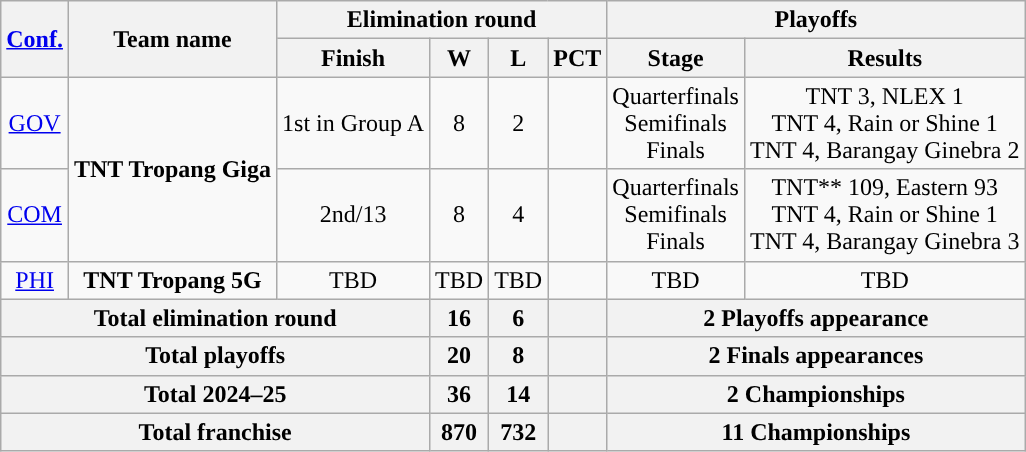<table class=wikitable style="text-align:center;">
<tr>
<th rowspan=2><a href='#'>Conf.</a></th>
<th rowspan=2>Team name</th>
<th colspan=4>Elimination round</th>
<th colspan=2>Playoffs</th>
</tr>
<tr>
<th>Finish</th>
<th>W</th>
<th>L</th>
<th>PCT</th>
<th>Stage</th>
<th>Results</th>
</tr>
<tr>
<td><a href='#'>GOV</a></td>
<td rowspan=2><strong>TNT Tropang Giga</strong></td>
<td>1st in Group A</td>
<td>8</td>
<td>2</td>
<td></td>
<td>Quarterfinals<br>Semifinals<br>Finals</td>
<td>TNT 3, NLEX 1<br>TNT 4, Rain or Shine 1<br>TNT 4, Barangay Ginebra 2</td>
</tr>
<tr>
<td><a href='#'>COM</a></td>
<td>2nd/13</td>
<td>8</td>
<td>4</td>
<td></td>
<td>Quarterfinals<br>Semifinals<br>Finals</td>
<td>TNT** 109, Eastern 93<br>TNT 4, Rain or Shine 1<br>TNT 4, Barangay Ginebra 3</td>
</tr>
<tr>
<td><a href='#'>PHI</a></td>
<td><strong>TNT Tropang 5G</strong></td>
<td>TBD</td>
<td>TBD</td>
<td>TBD</td>
<td></td>
<td>TBD</td>
<td>TBD</td>
</tr>
<tr>
<th colspan=3>Total elimination round</th>
<th>16</th>
<th>6</th>
<th></th>
<th colspan=2>2 Playoffs appearance</th>
</tr>
<tr>
<th colspan=3>Total playoffs</th>
<th>20</th>
<th>8</th>
<th></th>
<th colspan=2>2 Finals appearances</th>
</tr>
<tr>
<th colspan=3>Total 2024–25</th>
<th>36</th>
<th>14</th>
<th></th>
<th colspan=2>2 Championships</th>
</tr>
<tr>
<th colspan=3>Total franchise</th>
<th>870</th>
<th>732</th>
<th></th>
<th colspan=2>11 Championships</th>
</tr>
</table>
